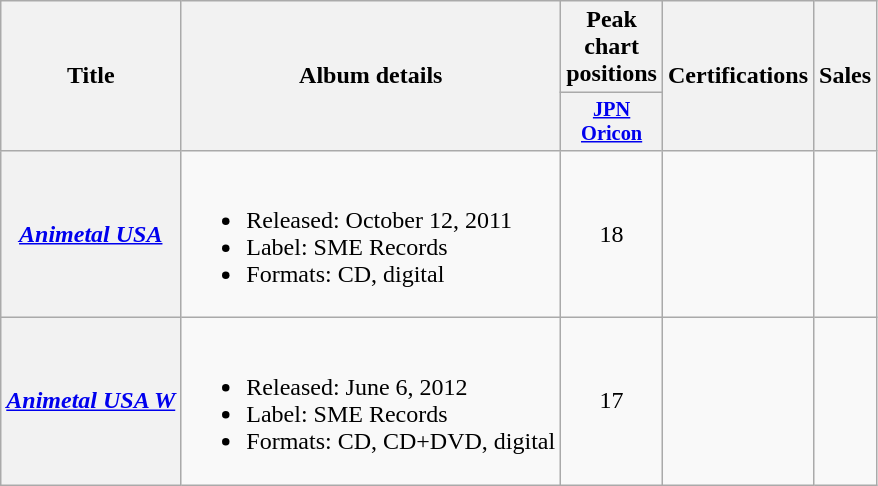<table class="wikitable plainrowheaders">
<tr>
<th scope="col" rowspan="2">Title</th>
<th scope="col" rowspan="2">Album details</th>
<th scope="col">Peak chart positions</th>
<th scope="col" rowspan="2">Certifications</th>
<th scope="col" rowspan="2">Sales</th>
</tr>
<tr>
<th scope="col" style="width:4em;font-size:85%"><a href='#'>JPN<br>Oricon</a><br></th>
</tr>
<tr>
<th scope="row"><em><a href='#'>Animetal USA</a></em></th>
<td><br><ul><li>Released: October 12, 2011</li><li>Label: SME Records</li><li>Formats: CD, digital</li></ul></td>
<td align="center">18</td>
<td></td>
<td></td>
</tr>
<tr>
<th scope="row"><em><a href='#'>Animetal USA W</a></em></th>
<td><br><ul><li>Released: June 6, 2012</li><li>Label: SME Records</li><li>Formats: CD, CD+DVD, digital</li></ul></td>
<td align="center">17</td>
<td></td>
<td></td>
</tr>
</table>
